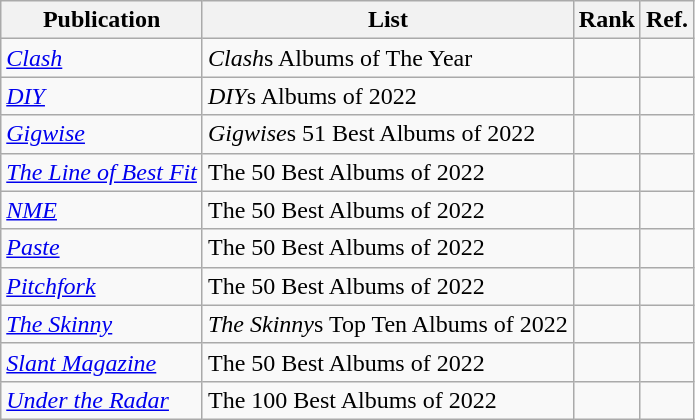<table class="wikitable">
<tr>
<th>Publication</th>
<th>List</th>
<th>Rank</th>
<th>Ref.</th>
</tr>
<tr>
<td><em><a href='#'>Clash</a></em></td>
<td><em>Clash</em>s Albums of The Year</td>
<td></td>
<td></td>
</tr>
<tr>
<td><em><a href='#'>DIY</a></em></td>
<td><em>DIY</em>s Albums of 2022</td>
<td></td>
<td></td>
</tr>
<tr>
<td><em><a href='#'>Gigwise</a></em></td>
<td><em>Gigwise</em>s 51 Best Albums of 2022</td>
<td></td>
<td></td>
</tr>
<tr>
<td><em><a href='#'>The Line of Best Fit</a></em></td>
<td>The 50 Best Albums of 2022</td>
<td></td>
<td></td>
</tr>
<tr>
<td><em><a href='#'>NME</a></em></td>
<td>The 50 Best Albums of 2022</td>
<td></td>
<td></td>
</tr>
<tr>
<td><em><a href='#'>Paste</a></em></td>
<td>The 50 Best Albums of 2022</td>
<td></td>
<td></td>
</tr>
<tr>
<td><em><a href='#'>Pitchfork</a></em></td>
<td>The 50 Best Albums of 2022</td>
<td></td>
<td></td>
</tr>
<tr>
<td><em><a href='#'>The Skinny</a></em></td>
<td><em>The Skinny</em>s Top Ten Albums of 2022</td>
<td></td>
<td></td>
</tr>
<tr>
<td><em><a href='#'>Slant Magazine</a></em></td>
<td>The 50 Best Albums of 2022</td>
<td></td>
<td></td>
</tr>
<tr>
<td><em><a href='#'>Under the Radar</a></em></td>
<td>The 100 Best Albums of 2022</td>
<td></td>
<td></td>
</tr>
</table>
